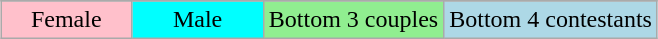<table class="wikitable" style="margin:1em auto; text-align:center;">
<tr>
</tr>
<tr>
<td style="background:pink; width:20%;">Female</td>
<td style="background:cyan; width:20%;">Male</td>
<td style="background:lightgreen;">Bottom 3 couples</td>
<td style="background:lightblue;">Bottom 4 contestants</td>
</tr>
</table>
